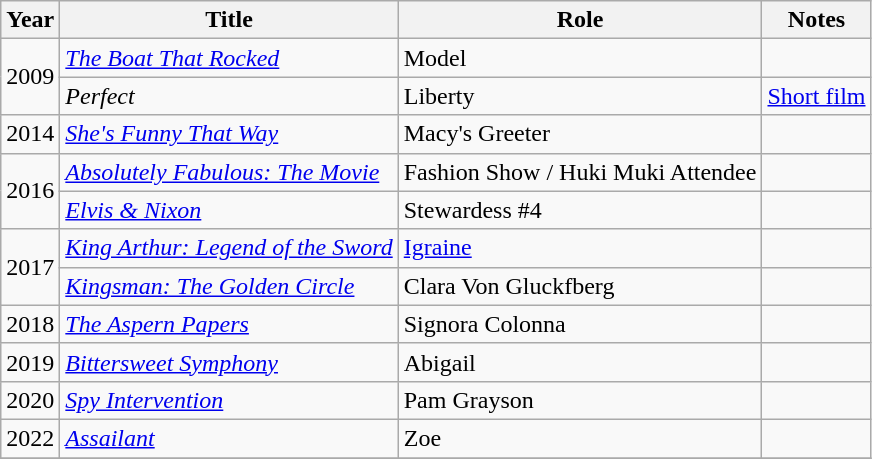<table class="wikitable sortable">
<tr>
<th>Year</th>
<th>Title</th>
<th>Role</th>
<th class="unsortable">Notes</th>
</tr>
<tr>
<td rowspan="2">2009</td>
<td><em><a href='#'>The Boat That Rocked</a></em></td>
<td>Model</td>
<td></td>
</tr>
<tr>
<td><em>Perfect</em></td>
<td>Liberty</td>
<td><a href='#'>Short film</a></td>
</tr>
<tr>
<td>2014</td>
<td><em><a href='#'>She's Funny That Way</a></em></td>
<td>Macy's Greeter</td>
<td></td>
</tr>
<tr>
<td rowspan="2">2016</td>
<td><em><a href='#'>Absolutely Fabulous: The Movie</a></em></td>
<td>Fashion Show / Huki Muki Attendee</td>
<td></td>
</tr>
<tr>
<td><em><a href='#'>Elvis & Nixon</a></em></td>
<td>Stewardess #4</td>
<td></td>
</tr>
<tr>
<td rowspan="2">2017</td>
<td><em><a href='#'>King Arthur: Legend of the Sword</a></em></td>
<td><a href='#'>Igraine</a></td>
<td></td>
</tr>
<tr>
<td><em><a href='#'>Kingsman: The Golden Circle</a></em></td>
<td>Clara Von Gluckfberg</td>
<td></td>
</tr>
<tr>
<td>2018</td>
<td><em><a href='#'>The Aspern Papers</a></em></td>
<td>Signora Colonna</td>
<td></td>
</tr>
<tr>
<td>2019</td>
<td><em><a href='#'>Bittersweet Symphony</a></em></td>
<td>Abigail</td>
<td></td>
</tr>
<tr>
<td>2020</td>
<td><em><a href='#'>Spy Intervention</a></em></td>
<td>Pam Grayson</td>
<td></td>
</tr>
<tr>
<td>2022</td>
<td><em><a href='#'>Assailant</a></td>
<td>Zoe</td>
<td></td>
</tr>
<tr>
</tr>
</table>
